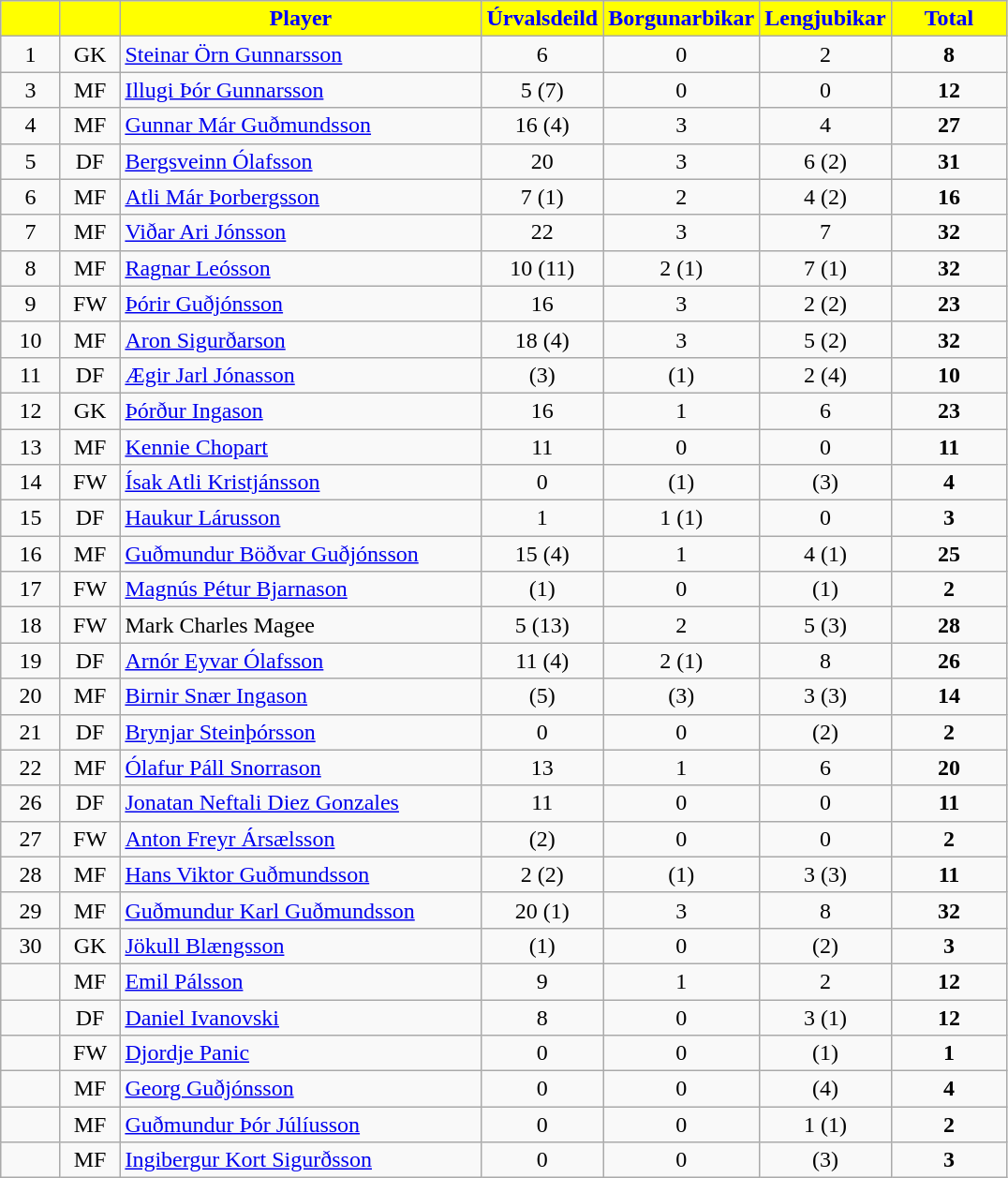<table class="wikitable" style="text-align:center;">
<tr>
<th style="background:#FFFF00; color:blue; width:35px;"></th>
<th style="background:#FFFF00; color:blue; width:35px;"></th>
<th style="background:#FFFF00; color:blue; width:250px;">Player</th>
<th style="background:#FFFF00; color:blue; width:75px;">Úrvalsdeild</th>
<th style="background:#FFFF00; color:blue; width:75px;">Borgunarbikar</th>
<th style="background:#FFFF00; color:blue; width:75px;">Lengjubikar</th>
<th style="background:#FFFF00; color:blue; width:75px;"><strong>Total</strong></th>
</tr>
<tr>
<td>1</td>
<td>GK</td>
<td align=left> <a href='#'>Steinar Örn Gunnarsson</a></td>
<td>6</td>
<td>0</td>
<td>2</td>
<td><strong>8</strong></td>
</tr>
<tr>
<td>3</td>
<td>MF</td>
<td align=left> <a href='#'>Illugi Þór Gunnarsson</a></td>
<td>5 (7)</td>
<td>0</td>
<td>0</td>
<td><strong>12</strong></td>
</tr>
<tr>
<td>4</td>
<td>MF</td>
<td align=left> <a href='#'>Gunnar Már Guðmundsson</a></td>
<td>16 (4)</td>
<td>3</td>
<td>4</td>
<td><strong>27</strong></td>
</tr>
<tr>
<td>5</td>
<td>DF</td>
<td align=left> <a href='#'>Bergsveinn Ólafsson</a></td>
<td>20</td>
<td>3</td>
<td>6 (2)</td>
<td><strong>31</strong></td>
</tr>
<tr>
<td>6</td>
<td>MF</td>
<td align=left> <a href='#'>Atli Már Þorbergsson</a></td>
<td>7 (1)</td>
<td>2</td>
<td>4 (2)</td>
<td><strong>16</strong></td>
</tr>
<tr>
<td>7</td>
<td>MF</td>
<td align=left> <a href='#'>Viðar Ari Jónsson</a></td>
<td>22</td>
<td>3</td>
<td>7</td>
<td><strong>32</strong></td>
</tr>
<tr>
<td>8</td>
<td>MF</td>
<td align=left> <a href='#'>Ragnar Leósson</a></td>
<td>10 (11)</td>
<td>2 (1)</td>
<td>7 (1)</td>
<td><strong>32</strong></td>
</tr>
<tr>
<td>9</td>
<td>FW</td>
<td align=left> <a href='#'>Þórir Guðjónsson</a></td>
<td>16</td>
<td>3</td>
<td>2 (2)</td>
<td><strong>23</strong></td>
</tr>
<tr>
<td>10</td>
<td>MF</td>
<td align=left> <a href='#'>Aron Sigurðarson</a></td>
<td>18 (4)</td>
<td>3</td>
<td>5 (2)</td>
<td><strong>32</strong></td>
</tr>
<tr>
<td>11</td>
<td>DF</td>
<td align=left> <a href='#'>Ægir Jarl Jónasson</a></td>
<td>(3)</td>
<td>(1)</td>
<td>2 (4)</td>
<td><strong>10</strong></td>
</tr>
<tr>
<td>12</td>
<td>GK</td>
<td align=left> <a href='#'>Þórður Ingason</a></td>
<td>16</td>
<td>1</td>
<td>6</td>
<td><strong>23</strong></td>
</tr>
<tr>
<td>13</td>
<td>MF</td>
<td align=left> <a href='#'>Kennie Chopart</a></td>
<td>11</td>
<td>0</td>
<td>0</td>
<td><strong>11</strong></td>
</tr>
<tr>
<td>14</td>
<td>FW</td>
<td align=left> <a href='#'>Ísak Atli Kristjánsson</a></td>
<td>0</td>
<td>(1)</td>
<td>(3)</td>
<td><strong>4</strong></td>
</tr>
<tr>
<td>15</td>
<td>DF</td>
<td align=left> <a href='#'>Haukur Lárusson</a></td>
<td>1</td>
<td>1 (1)</td>
<td>0</td>
<td><strong>3</strong></td>
</tr>
<tr>
<td>16</td>
<td>MF</td>
<td align=left> <a href='#'>Guðmundur Böðvar Guðjónsson</a></td>
<td>15 (4)</td>
<td>1</td>
<td>4 (1)</td>
<td><strong>25</strong></td>
</tr>
<tr>
<td>17</td>
<td>FW</td>
<td align=left> <a href='#'>Magnús Pétur Bjarnason</a></td>
<td>(1)</td>
<td>0</td>
<td>(1)</td>
<td><strong>2</strong></td>
</tr>
<tr>
<td>18</td>
<td>FW</td>
<td align=left> Mark Charles Magee</td>
<td>5 (13)</td>
<td>2</td>
<td>5 (3)</td>
<td><strong>28</strong></td>
</tr>
<tr>
<td>19</td>
<td>DF</td>
<td align=left> <a href='#'>Arnór Eyvar Ólafsson</a></td>
<td>11 (4)</td>
<td>2 (1)</td>
<td>8</td>
<td><strong>26</strong></td>
</tr>
<tr>
<td>20</td>
<td>MF</td>
<td align=left> <a href='#'>Birnir Snær Ingason</a></td>
<td>(5)</td>
<td>(3)</td>
<td>3 (3)</td>
<td><strong>14</strong></td>
</tr>
<tr>
<td>21</td>
<td>DF</td>
<td align=left> <a href='#'>Brynjar Steinþórsson</a></td>
<td>0</td>
<td>0</td>
<td>(2)</td>
<td><strong>2</strong></td>
</tr>
<tr>
<td>22</td>
<td>MF</td>
<td align=left> <a href='#'>Ólafur Páll Snorrason</a></td>
<td>13</td>
<td>1</td>
<td>6</td>
<td><strong>20</strong></td>
</tr>
<tr>
<td>26</td>
<td>DF</td>
<td align=left> <a href='#'>Jonatan Neftali Diez Gonzales</a></td>
<td>11</td>
<td>0</td>
<td>0</td>
<td><strong>11</strong></td>
</tr>
<tr>
<td>27</td>
<td>FW</td>
<td align=left> <a href='#'>Anton Freyr Ársælsson</a></td>
<td>(2)</td>
<td>0</td>
<td>0</td>
<td><strong>2</strong></td>
</tr>
<tr>
<td>28</td>
<td>MF</td>
<td align=left> <a href='#'>Hans Viktor Guðmundsson</a></td>
<td>2 (2)</td>
<td>(1)</td>
<td>3 (3)</td>
<td><strong>11</strong></td>
</tr>
<tr>
<td>29</td>
<td>MF</td>
<td align=left> <a href='#'>Guðmundur Karl Guðmundsson</a></td>
<td>20 (1)</td>
<td>3</td>
<td>8</td>
<td><strong>32</strong></td>
</tr>
<tr>
<td>30</td>
<td>GK</td>
<td align=left> <a href='#'>Jökull Blængsson</a></td>
<td>(1)</td>
<td>0</td>
<td>(2)</td>
<td><strong>3</strong></td>
</tr>
<tr>
<td></td>
<td>MF</td>
<td align=left> <a href='#'>Emil Pálsson</a></td>
<td>9</td>
<td>1</td>
<td>2</td>
<td><strong>12</strong></td>
</tr>
<tr>
<td></td>
<td>DF</td>
<td align=left> <a href='#'>Daniel Ivanovski</a></td>
<td>8</td>
<td>0</td>
<td>3 (1)</td>
<td><strong>12</strong></td>
</tr>
<tr>
<td></td>
<td>FW</td>
<td align=left> <a href='#'>Djordje Panic</a></td>
<td>0</td>
<td>0</td>
<td>(1)</td>
<td><strong>1</strong></td>
</tr>
<tr>
<td></td>
<td>MF</td>
<td align=left> <a href='#'>Georg Guðjónsson</a></td>
<td>0</td>
<td>0</td>
<td>(4)</td>
<td><strong>4</strong></td>
</tr>
<tr>
<td></td>
<td>MF</td>
<td align=left> <a href='#'>Guðmundur Þór Júlíusson</a></td>
<td>0</td>
<td>0</td>
<td>1 (1)</td>
<td><strong>2</strong></td>
</tr>
<tr>
<td></td>
<td>MF</td>
<td align=left> <a href='#'>Ingibergur Kort Sigurðsson</a></td>
<td>0</td>
<td>0</td>
<td>(3)</td>
<td><strong>3</strong></td>
</tr>
</table>
